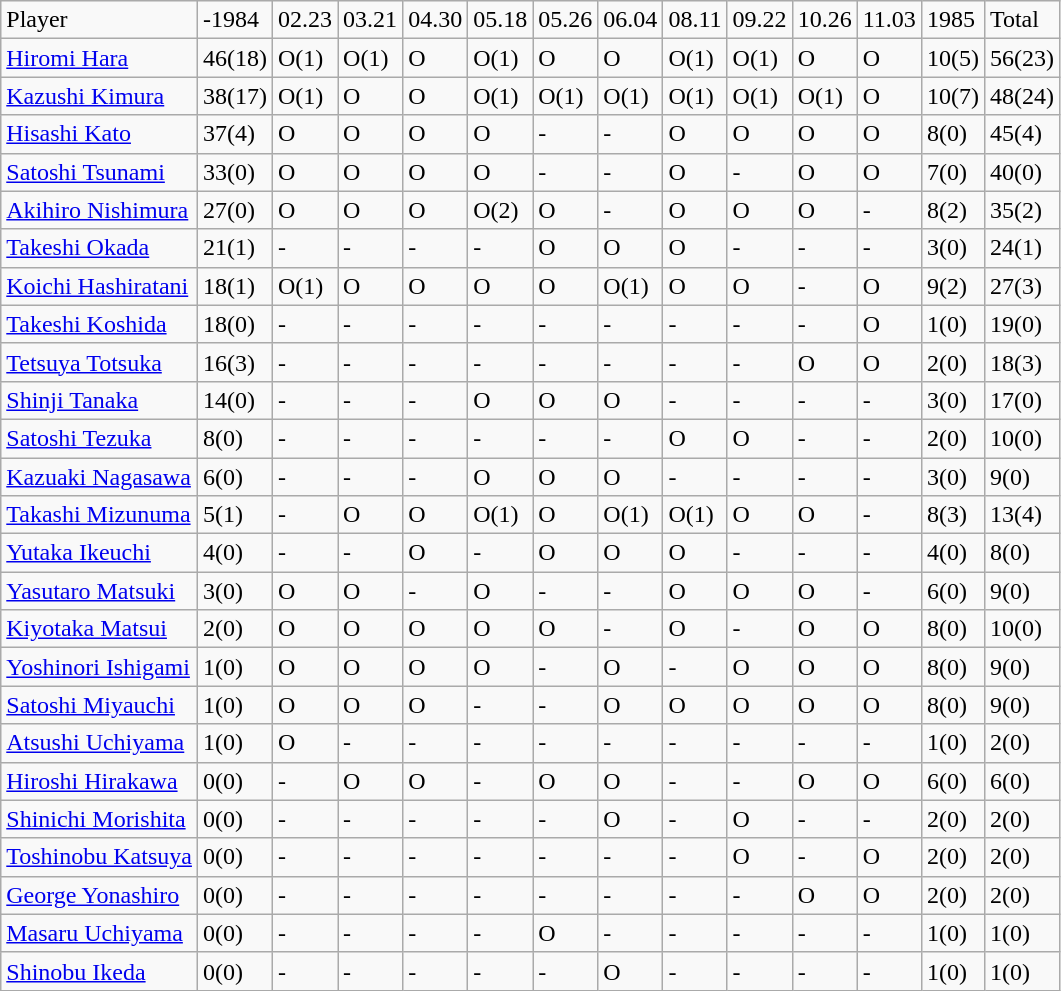<table class="wikitable" style="text-align:left;">
<tr>
<td>Player</td>
<td>-1984</td>
<td>02.23</td>
<td>03.21</td>
<td>04.30</td>
<td>05.18</td>
<td>05.26</td>
<td>06.04</td>
<td>08.11</td>
<td>09.22</td>
<td>10.26</td>
<td>11.03</td>
<td>1985</td>
<td>Total</td>
</tr>
<tr>
<td><a href='#'>Hiromi Hara</a></td>
<td>46(18)</td>
<td>O(1)</td>
<td>O(1)</td>
<td>O</td>
<td>O(1)</td>
<td>O</td>
<td>O</td>
<td>O(1)</td>
<td>O(1)</td>
<td>O</td>
<td>O</td>
<td>10(5)</td>
<td>56(23)</td>
</tr>
<tr>
<td><a href='#'>Kazushi Kimura</a></td>
<td>38(17)</td>
<td>O(1)</td>
<td>O</td>
<td>O</td>
<td>O(1)</td>
<td>O(1)</td>
<td>O(1)</td>
<td>O(1)</td>
<td>O(1)</td>
<td>O(1)</td>
<td>O</td>
<td>10(7)</td>
<td>48(24)</td>
</tr>
<tr>
<td><a href='#'>Hisashi Kato</a></td>
<td>37(4)</td>
<td>O</td>
<td>O</td>
<td>O</td>
<td>O</td>
<td>-</td>
<td>-</td>
<td>O</td>
<td>O</td>
<td>O</td>
<td>O</td>
<td>8(0)</td>
<td>45(4)</td>
</tr>
<tr>
<td><a href='#'>Satoshi Tsunami</a></td>
<td>33(0)</td>
<td>O</td>
<td>O</td>
<td>O</td>
<td>O</td>
<td>-</td>
<td>-</td>
<td>O</td>
<td>-</td>
<td>O</td>
<td>O</td>
<td>7(0)</td>
<td>40(0)</td>
</tr>
<tr>
<td><a href='#'>Akihiro Nishimura</a></td>
<td>27(0)</td>
<td>O</td>
<td>O</td>
<td>O</td>
<td>O(2)</td>
<td>O</td>
<td>-</td>
<td>O</td>
<td>O</td>
<td>O</td>
<td>-</td>
<td>8(2)</td>
<td>35(2)</td>
</tr>
<tr>
<td><a href='#'>Takeshi Okada</a></td>
<td>21(1)</td>
<td>-</td>
<td>-</td>
<td>-</td>
<td>-</td>
<td>O</td>
<td>O</td>
<td>O</td>
<td>-</td>
<td>-</td>
<td>-</td>
<td>3(0)</td>
<td>24(1)</td>
</tr>
<tr>
<td><a href='#'>Koichi Hashiratani</a></td>
<td>18(1)</td>
<td>O(1)</td>
<td>O</td>
<td>O</td>
<td>O</td>
<td>O</td>
<td>O(1)</td>
<td>O</td>
<td>O</td>
<td>-</td>
<td>O</td>
<td>9(2)</td>
<td>27(3)</td>
</tr>
<tr>
<td><a href='#'>Takeshi Koshida</a></td>
<td>18(0)</td>
<td>-</td>
<td>-</td>
<td>-</td>
<td>-</td>
<td>-</td>
<td>-</td>
<td>-</td>
<td>-</td>
<td>-</td>
<td>O</td>
<td>1(0)</td>
<td>19(0)</td>
</tr>
<tr>
<td><a href='#'>Tetsuya Totsuka</a></td>
<td>16(3)</td>
<td>-</td>
<td>-</td>
<td>-</td>
<td>-</td>
<td>-</td>
<td>-</td>
<td>-</td>
<td>-</td>
<td>O</td>
<td>O</td>
<td>2(0)</td>
<td>18(3)</td>
</tr>
<tr>
<td><a href='#'>Shinji Tanaka</a></td>
<td>14(0)</td>
<td>-</td>
<td>-</td>
<td>-</td>
<td>O</td>
<td>O</td>
<td>O</td>
<td>-</td>
<td>-</td>
<td>-</td>
<td>-</td>
<td>3(0)</td>
<td>17(0)</td>
</tr>
<tr>
<td><a href='#'>Satoshi Tezuka</a></td>
<td>8(0)</td>
<td>-</td>
<td>-</td>
<td>-</td>
<td>-</td>
<td>-</td>
<td>-</td>
<td>O</td>
<td>O</td>
<td>-</td>
<td>-</td>
<td>2(0)</td>
<td>10(0)</td>
</tr>
<tr>
<td><a href='#'>Kazuaki Nagasawa</a></td>
<td>6(0)</td>
<td>-</td>
<td>-</td>
<td>-</td>
<td>O</td>
<td>O</td>
<td>O</td>
<td>-</td>
<td>-</td>
<td>-</td>
<td>-</td>
<td>3(0)</td>
<td>9(0)</td>
</tr>
<tr>
<td><a href='#'>Takashi Mizunuma</a></td>
<td>5(1)</td>
<td>-</td>
<td>O</td>
<td>O</td>
<td>O(1)</td>
<td>O</td>
<td>O(1)</td>
<td>O(1)</td>
<td>O</td>
<td>O</td>
<td>-</td>
<td>8(3)</td>
<td>13(4)</td>
</tr>
<tr>
<td><a href='#'>Yutaka Ikeuchi</a></td>
<td>4(0)</td>
<td>-</td>
<td>-</td>
<td>O</td>
<td>-</td>
<td>O</td>
<td>O</td>
<td>O</td>
<td>-</td>
<td>-</td>
<td>-</td>
<td>4(0)</td>
<td>8(0)</td>
</tr>
<tr>
<td><a href='#'>Yasutaro Matsuki</a></td>
<td>3(0)</td>
<td>O</td>
<td>O</td>
<td>-</td>
<td>O</td>
<td>-</td>
<td>-</td>
<td>O</td>
<td>O</td>
<td>O</td>
<td>-</td>
<td>6(0)</td>
<td>9(0)</td>
</tr>
<tr>
<td><a href='#'>Kiyotaka Matsui</a></td>
<td>2(0)</td>
<td>O</td>
<td>O</td>
<td>O</td>
<td>O</td>
<td>O</td>
<td>-</td>
<td>O</td>
<td>-</td>
<td>O</td>
<td>O</td>
<td>8(0)</td>
<td>10(0)</td>
</tr>
<tr>
<td><a href='#'>Yoshinori Ishigami</a></td>
<td>1(0)</td>
<td>O</td>
<td>O</td>
<td>O</td>
<td>O</td>
<td>-</td>
<td>O</td>
<td>-</td>
<td>O</td>
<td>O</td>
<td>O</td>
<td>8(0)</td>
<td>9(0)</td>
</tr>
<tr>
<td><a href='#'>Satoshi Miyauchi</a></td>
<td>1(0)</td>
<td>O</td>
<td>O</td>
<td>O</td>
<td>-</td>
<td>-</td>
<td>O</td>
<td>O</td>
<td>O</td>
<td>O</td>
<td>O</td>
<td>8(0)</td>
<td>9(0)</td>
</tr>
<tr>
<td><a href='#'>Atsushi Uchiyama</a></td>
<td>1(0)</td>
<td>O</td>
<td>-</td>
<td>-</td>
<td>-</td>
<td>-</td>
<td>-</td>
<td>-</td>
<td>-</td>
<td>-</td>
<td>-</td>
<td>1(0)</td>
<td>2(0)</td>
</tr>
<tr>
<td><a href='#'>Hiroshi Hirakawa</a></td>
<td>0(0)</td>
<td>-</td>
<td>O</td>
<td>O</td>
<td>-</td>
<td>O</td>
<td>O</td>
<td>-</td>
<td>-</td>
<td>O</td>
<td>O</td>
<td>6(0)</td>
<td>6(0)</td>
</tr>
<tr>
<td><a href='#'>Shinichi Morishita</a></td>
<td>0(0)</td>
<td>-</td>
<td>-</td>
<td>-</td>
<td>-</td>
<td>-</td>
<td>O</td>
<td>-</td>
<td>O</td>
<td>-</td>
<td>-</td>
<td>2(0)</td>
<td>2(0)</td>
</tr>
<tr>
<td><a href='#'>Toshinobu Katsuya</a></td>
<td>0(0)</td>
<td>-</td>
<td>-</td>
<td>-</td>
<td>-</td>
<td>-</td>
<td>-</td>
<td>-</td>
<td>O</td>
<td>-</td>
<td>O</td>
<td>2(0)</td>
<td>2(0)</td>
</tr>
<tr>
<td><a href='#'>George Yonashiro</a></td>
<td>0(0)</td>
<td>-</td>
<td>-</td>
<td>-</td>
<td>-</td>
<td>-</td>
<td>-</td>
<td>-</td>
<td>-</td>
<td>O</td>
<td>O</td>
<td>2(0)</td>
<td>2(0)</td>
</tr>
<tr>
<td><a href='#'>Masaru Uchiyama</a></td>
<td>0(0)</td>
<td>-</td>
<td>-</td>
<td>-</td>
<td>-</td>
<td>O</td>
<td>-</td>
<td>-</td>
<td>-</td>
<td>-</td>
<td>-</td>
<td>1(0)</td>
<td>1(0)</td>
</tr>
<tr>
<td><a href='#'>Shinobu Ikeda</a></td>
<td>0(0)</td>
<td>-</td>
<td>-</td>
<td>-</td>
<td>-</td>
<td>-</td>
<td>O</td>
<td>-</td>
<td>-</td>
<td>-</td>
<td>-</td>
<td>1(0)</td>
<td>1(0)</td>
</tr>
</table>
